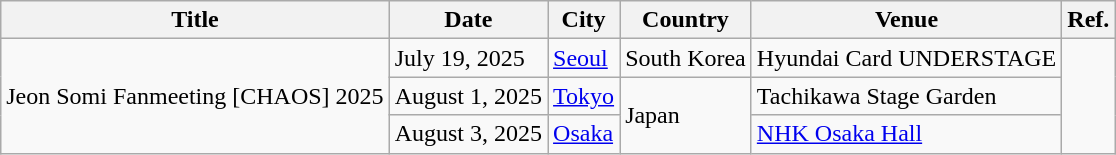<table class="wikitable">
<tr>
<th scope="col">Title</th>
<th>Date</th>
<th>City</th>
<th>Country</th>
<th>Venue</th>
<th><abbr>Ref.</abbr></th>
</tr>
<tr>
<td rowspan="3">Jeon Somi Fanmeeting [CHAOS] 2025</td>
<td>July 19, 2025</td>
<td><a href='#'>Seoul</a></td>
<td>South Korea</td>
<td>Hyundai Card UNDERSTAGE</td>
<td rowspan="3"></td>
</tr>
<tr>
<td>August 1, 2025</td>
<td><a href='#'>Tokyo</a></td>
<td rowspan="2">Japan</td>
<td>Tachikawa Stage Garden</td>
</tr>
<tr>
<td>August 3, 2025</td>
<td><a href='#'>Osaka</a></td>
<td><a href='#'>NHK Osaka Hall</a></td>
</tr>
</table>
